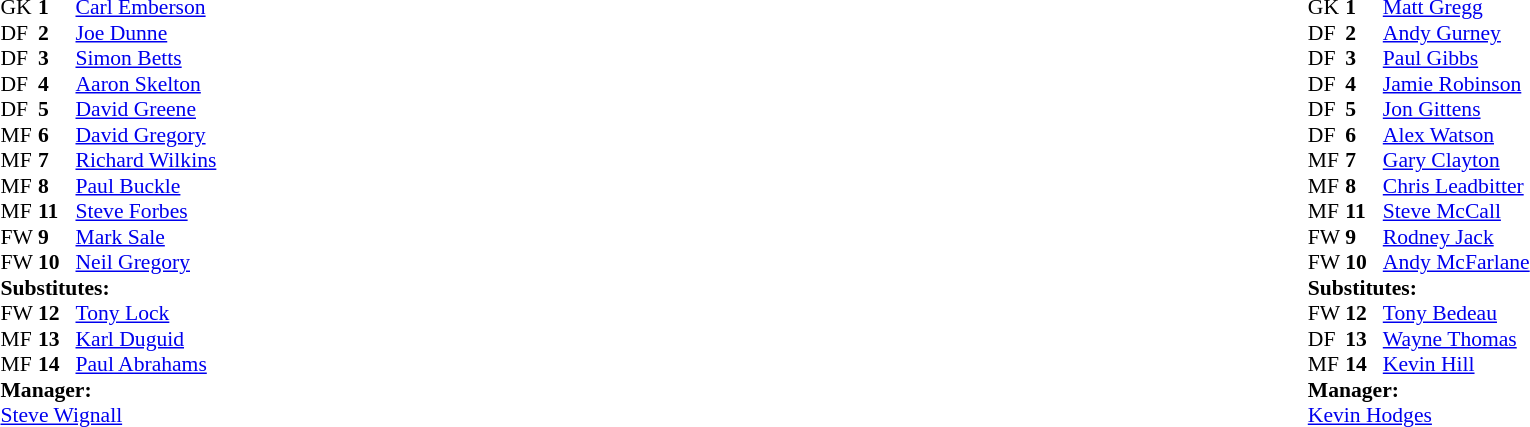<table width="100%">
<tr>
<td valign="top" width="50%"><br><table style="font-size: 90%" cellspacing="0" cellpadding="0">
<tr>
<td colspan="4"></td>
</tr>
<tr>
<th width=25></th>
<th width=25></th>
</tr>
<tr>
<td>GK</td>
<td><strong>1</strong></td>
<td><a href='#'>Carl Emberson</a></td>
</tr>
<tr>
<td>DF</td>
<td><strong>2</strong></td>
<td><a href='#'>Joe Dunne</a></td>
</tr>
<tr>
<td>DF</td>
<td><strong>3</strong></td>
<td><a href='#'>Simon Betts</a></td>
<td></td>
</tr>
<tr>
<td>DF</td>
<td><strong>4</strong></td>
<td><a href='#'>Aaron Skelton</a></td>
<td></td>
<td></td>
</tr>
<tr>
<td>DF</td>
<td><strong>5</strong></td>
<td><a href='#'>David Greene</a></td>
</tr>
<tr>
<td>MF</td>
<td><strong>6</strong></td>
<td><a href='#'>David Gregory</a></td>
</tr>
<tr>
<td>MF</td>
<td><strong>7</strong></td>
<td><a href='#'>Richard Wilkins</a></td>
<td></td>
</tr>
<tr>
<td>MF</td>
<td><strong>8</strong></td>
<td><a href='#'>Paul Buckle</a></td>
</tr>
<tr>
<td>MF</td>
<td><strong>11</strong></td>
<td><a href='#'>Steve Forbes</a></td>
</tr>
<tr>
<td>FW</td>
<td><strong>9</strong></td>
<td><a href='#'>Mark Sale</a></td>
<td></td>
</tr>
<tr>
<td>FW</td>
<td><strong>10</strong></td>
<td><a href='#'>Neil Gregory</a></td>
<td></td>
<td></td>
</tr>
<tr>
<td colspan=4><strong>Substitutes:</strong></td>
</tr>
<tr>
<td>FW</td>
<td><strong>12</strong></td>
<td><a href='#'>Tony Lock</a></td>
<td></td>
<td></td>
</tr>
<tr>
<td>MF</td>
<td><strong>13</strong></td>
<td><a href='#'>Karl Duguid</a></td>
<td></td>
<td></td>
</tr>
<tr>
<td>MF</td>
<td><strong>14</strong></td>
<td><a href='#'>Paul Abrahams</a></td>
</tr>
<tr>
<td colspan=4><strong>Manager:</strong></td>
</tr>
<tr>
<td colspan=4><a href='#'>Steve Wignall</a></td>
</tr>
</table>
</td>
<td valign="top"></td>
<td valign="top" width="50%"><br><table style="font-size: 90%" cellspacing="0" cellpadding="0" align=center>
<tr>
<td colspan="4"></td>
</tr>
<tr>
<th width=25></th>
<th width=25></th>
</tr>
<tr>
<td>GK</td>
<td><strong>1</strong></td>
<td><a href='#'>Matt Gregg</a></td>
</tr>
<tr>
<td>DF</td>
<td><strong>2</strong></td>
<td><a href='#'>Andy Gurney</a></td>
</tr>
<tr>
<td>DF</td>
<td><strong>3</strong></td>
<td><a href='#'>Paul Gibbs</a></td>
<td></td>
</tr>
<tr>
<td>DF</td>
<td><strong>4</strong></td>
<td><a href='#'>Jamie Robinson</a></td>
</tr>
<tr>
<td>DF</td>
<td><strong>5</strong></td>
<td><a href='#'>Jon Gittens</a></td>
</tr>
<tr>
<td>DF</td>
<td><strong>6</strong></td>
<td><a href='#'>Alex Watson</a></td>
</tr>
<tr>
<td>MF</td>
<td><strong>7</strong></td>
<td><a href='#'>Gary Clayton</a></td>
<td></td>
</tr>
<tr>
<td>MF</td>
<td><strong>8</strong></td>
<td><a href='#'>Chris Leadbitter</a></td>
<td></td>
</tr>
<tr>
<td>MF</td>
<td><strong>11</strong></td>
<td><a href='#'>Steve McCall</a></td>
<td></td>
<td></td>
</tr>
<tr>
<td>FW</td>
<td><strong>9</strong></td>
<td><a href='#'>Rodney Jack</a></td>
<td></td>
</tr>
<tr>
<td>FW</td>
<td><strong>10</strong></td>
<td><a href='#'>Andy McFarlane</a></td>
<td></td>
<td></td>
</tr>
<tr>
<td colspan=4><strong>Substitutes:</strong></td>
</tr>
<tr>
<td>FW</td>
<td><strong>12</strong></td>
<td><a href='#'>Tony Bedeau</a></td>
<td></td>
<td></td>
</tr>
<tr>
<td>DF</td>
<td><strong>13</strong></td>
<td><a href='#'>Wayne Thomas</a></td>
<td></td>
<td></td>
</tr>
<tr>
<td>MF</td>
<td><strong>14</strong></td>
<td><a href='#'>Kevin Hill</a></td>
</tr>
<tr>
<td colspan=4><strong>Manager:</strong></td>
</tr>
<tr>
<td colspan="4"><a href='#'>Kevin Hodges</a></td>
</tr>
</table>
</td>
</tr>
</table>
